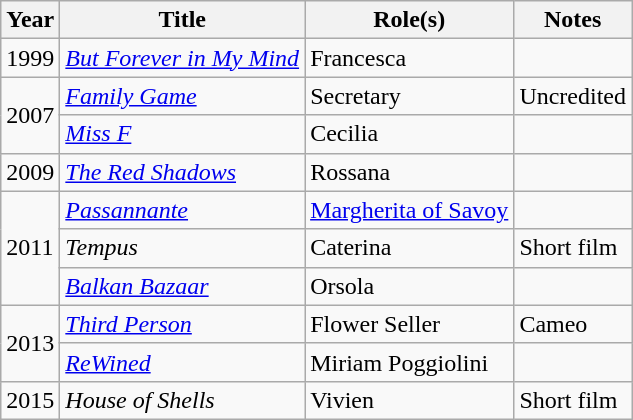<table class="wikitable plainrowheaders sortable">
<tr>
<th scope="col">Year</th>
<th scope="col">Title</th>
<th scope="col">Role(s)</th>
<th scope="col" class="unsortable">Notes</th>
</tr>
<tr>
<td>1999</td>
<td><em><a href='#'>But Forever in My Mind</a></em></td>
<td>Francesca</td>
<td></td>
</tr>
<tr>
<td rowspan=2>2007</td>
<td><em><a href='#'>Family Game</a></em></td>
<td>Secretary</td>
<td>Uncredited</td>
</tr>
<tr>
<td><em><a href='#'>Miss F</a></em></td>
<td>Cecilia</td>
<td></td>
</tr>
<tr>
<td>2009</td>
<td><em><a href='#'>The Red Shadows</a></em></td>
<td>Rossana</td>
<td></td>
</tr>
<tr>
<td rowspan=3>2011</td>
<td><em><a href='#'>Passannante</a></em></td>
<td><a href='#'>Margherita of Savoy</a></td>
<td></td>
</tr>
<tr>
<td><em>Tempus</em></td>
<td>Caterina</td>
<td>Short film</td>
</tr>
<tr>
<td><em><a href='#'>Balkan Bazaar</a></em></td>
<td>Orsola</td>
<td></td>
</tr>
<tr>
<td rowspan=2>2013</td>
<td><em><a href='#'>Third Person</a></em></td>
<td>Flower Seller</td>
<td>Cameo</td>
</tr>
<tr>
<td><em><a href='#'>ReWined</a></em></td>
<td>Miriam Poggiolini</td>
<td></td>
</tr>
<tr>
<td>2015</td>
<td><em>House of Shells</em></td>
<td>Vivien</td>
<td>Short film</td>
</tr>
</table>
